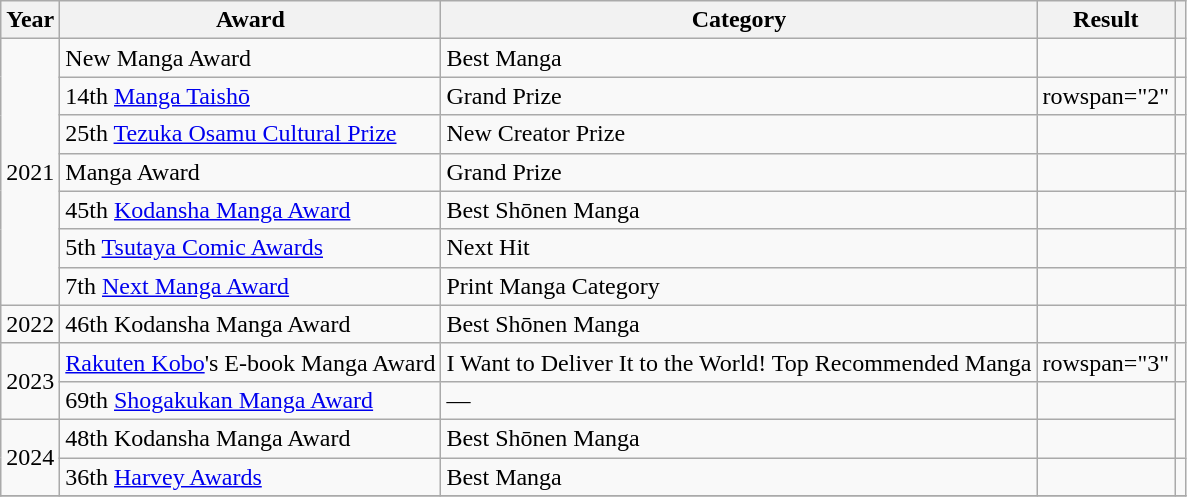<table class="wikitable">
<tr>
<th>Year</th>
<th>Award</th>
<th>Category</th>
<th>Result</th>
<th></th>
</tr>
<tr>
<td rowspan="7" align="center">2021</td>
<td>New Manga Award</td>
<td>Best Manga</td>
<td></td>
<td align="center"></td>
</tr>
<tr>
<td>14th <a href='#'>Manga Taishō</a></td>
<td>Grand Prize</td>
<td>rowspan="2" </td>
<td align="center"></td>
</tr>
<tr>
<td>25th <a href='#'>Tezuka Osamu Cultural Prize</a></td>
<td>New Creator Prize</td>
<td align="center"></td>
</tr>
<tr>
<td> Manga Award</td>
<td>Grand Prize</td>
<td></td>
<td align="center"></td>
</tr>
<tr>
<td>45th <a href='#'>Kodansha Manga Award</a></td>
<td>Best Shōnen Manga</td>
<td></td>
<td align="center"></td>
</tr>
<tr>
<td>5th <a href='#'>Tsutaya Comic Awards</a></td>
<td>Next Hit</td>
<td></td>
<td align="center"></td>
</tr>
<tr>
<td>7th <a href='#'>Next Manga Award</a></td>
<td>Print Manga Category</td>
<td></td>
<td align="center"></td>
</tr>
<tr>
<td align="center">2022</td>
<td>46th Kodansha Manga Award</td>
<td>Best Shōnen Manga</td>
<td></td>
<td align="center"></td>
</tr>
<tr>
<td rowspan="2" align="center">2023</td>
<td><a href='#'>Rakuten Kobo</a>'s E-book Manga Award</td>
<td>I Want to Deliver It to the World! Top Recommended Manga</td>
<td>rowspan="3" </td>
<td align="center"></td>
</tr>
<tr>
<td>69th <a href='#'>Shogakukan Manga Award</a></td>
<td>—</td>
<td align="center"></td>
</tr>
<tr>
<td rowspan="2" align="center">2024</td>
<td>48th Kodansha Manga Award</td>
<td>Best Shōnen Manga</td>
<td align="center"></td>
</tr>
<tr>
<td>36th <a href='#'>Harvey Awards</a></td>
<td>Best Manga</td>
<td></td>
<td align="center"></td>
</tr>
<tr>
</tr>
</table>
